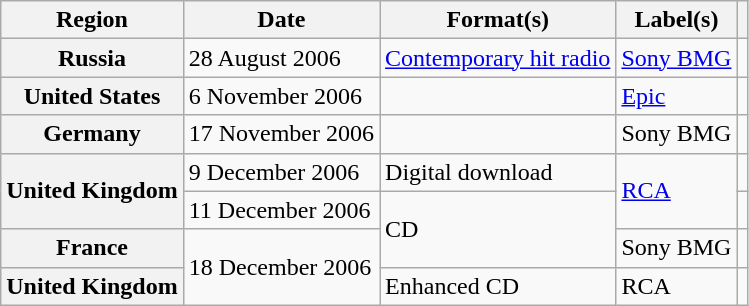<table class="wikitable sortable plainrowheaders">
<tr>
<th scope="col">Region</th>
<th scope="col">Date</th>
<th scope="col">Format(s)</th>
<th scope="col">Label(s)</th>
<th scope="col"></th>
</tr>
<tr>
<th scope="row">Russia</th>
<td>28 August 2006</td>
<td><a href='#'>Contemporary hit radio</a></td>
<td><a href='#'>Sony BMG</a></td>
<td></td>
</tr>
<tr>
<th scope="row">United States</th>
<td>6 November 2006</td>
<td></td>
<td><a href='#'>Epic</a></td>
<td></td>
</tr>
<tr>
<th scope="row">Germany</th>
<td>17 November 2006</td>
<td></td>
<td>Sony BMG</td>
<td></td>
</tr>
<tr>
<th scope="row" rowspan="2">United Kingdom</th>
<td>9 December 2006</td>
<td>Digital download </td>
<td rowspan="2"><a href='#'>RCA</a></td>
<td></td>
</tr>
<tr>
<td>11 December 2006</td>
<td rowspan="2">CD</td>
<td></td>
</tr>
<tr>
<th scope="row">France</th>
<td rowspan="2">18 December 2006</td>
<td>Sony BMG</td>
<td></td>
</tr>
<tr>
<th scope="row">United Kingdom</th>
<td>Enhanced CD</td>
<td>RCA</td>
<td></td>
</tr>
</table>
